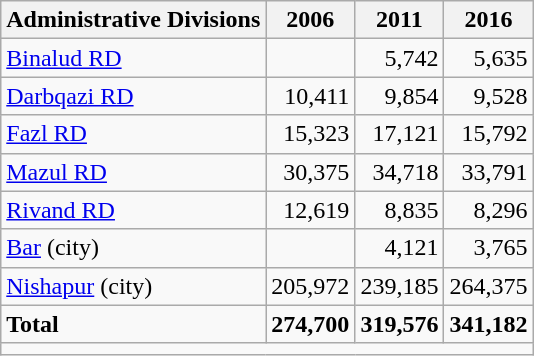<table class="wikitable">
<tr>
<th>Administrative Divisions</th>
<th>2006</th>
<th>2011</th>
<th>2016</th>
</tr>
<tr>
<td><a href='#'>Binalud RD</a></td>
<td style="text-align: right;"></td>
<td style="text-align: right;">5,742</td>
<td style="text-align: right;">5,635</td>
</tr>
<tr>
<td><a href='#'>Darbqazi RD</a></td>
<td style="text-align: right;">10,411</td>
<td style="text-align: right;">9,854</td>
<td style="text-align: right;">9,528</td>
</tr>
<tr>
<td><a href='#'>Fazl RD</a></td>
<td style="text-align: right;">15,323</td>
<td style="text-align: right;">17,121</td>
<td style="text-align: right;">15,792</td>
</tr>
<tr>
<td><a href='#'>Mazul RD</a></td>
<td style="text-align: right;">30,375</td>
<td style="text-align: right;">34,718</td>
<td style="text-align: right;">33,791</td>
</tr>
<tr>
<td><a href='#'>Rivand RD</a></td>
<td style="text-align: right;">12,619</td>
<td style="text-align: right;">8,835</td>
<td style="text-align: right;">8,296</td>
</tr>
<tr>
<td><a href='#'>Bar</a> (city)</td>
<td style="text-align: right;"></td>
<td style="text-align: right;">4,121</td>
<td style="text-align: right;">3,765</td>
</tr>
<tr>
<td><a href='#'>Nishapur</a> (city)</td>
<td style="text-align: right;">205,972</td>
<td style="text-align: right;">239,185</td>
<td style="text-align: right;">264,375</td>
</tr>
<tr>
<td><strong>Total</strong></td>
<td style="text-align: right;"><strong>274,700</strong></td>
<td style="text-align: right;"><strong>319,576</strong></td>
<td style="text-align: right;"><strong>341,182</strong></td>
</tr>
<tr>
<td colspan=4></td>
</tr>
</table>
